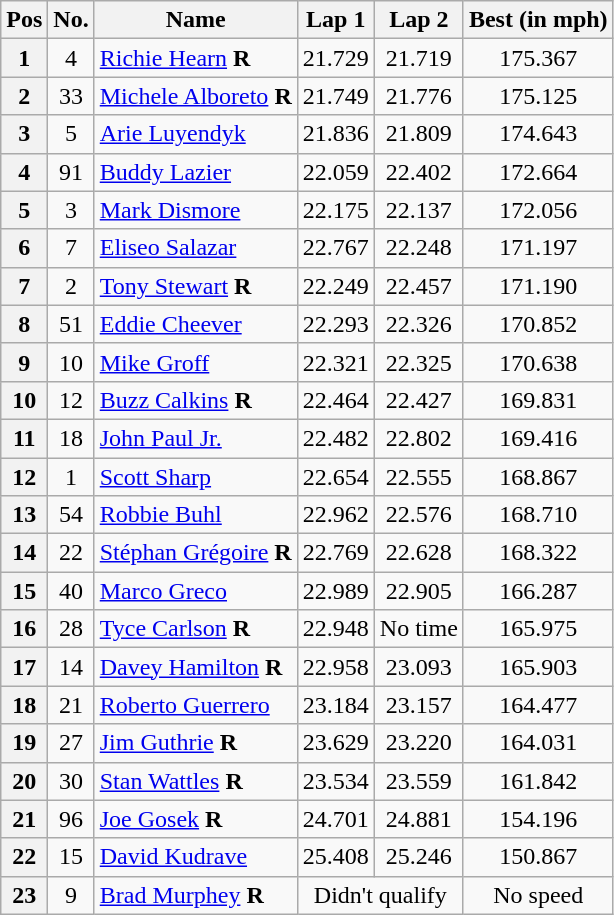<table class="wikitable sortable" " style="fontsize:95%">
<tr>
<th>Pos</th>
<th>No.</th>
<th>Name</th>
<th>Lap 1</th>
<th>Lap 2</th>
<th>Best (in mph)</th>
</tr>
<tr>
<th scope="row">1</th>
<td align=center>4</td>
<td> <a href='#'>Richie Hearn</a> <strong><span>R</span></strong></td>
<td align="center">21.729</td>
<td align="center">21.719</td>
<td align="center">175.367</td>
</tr>
<tr>
<th scope="row">2</th>
<td align=center>33</td>
<td> <a href='#'>Michele Alboreto</a> <strong><span>R</span></strong></td>
<td align="center">21.749</td>
<td align="center">21.776</td>
<td align="center">175.125</td>
</tr>
<tr>
<th scope="row">3</th>
<td align=center>5</td>
<td> <a href='#'>Arie Luyendyk</a></td>
<td align="center">21.836</td>
<td align="center">21.809</td>
<td align="center">174.643</td>
</tr>
<tr>
<th scope="row">4</th>
<td align=center>91</td>
<td> <a href='#'>Buddy Lazier</a></td>
<td align="center">22.059</td>
<td align="center">22.402</td>
<td align="center">172.664</td>
</tr>
<tr>
<th scope="row">5</th>
<td align=center>3</td>
<td> <a href='#'>Mark Dismore</a></td>
<td align="center">22.175</td>
<td align="center">22.137</td>
<td align="center">172.056</td>
</tr>
<tr>
<th scope="row">6</th>
<td align=center>7</td>
<td> <a href='#'>Eliseo Salazar</a></td>
<td align="center">22.767</td>
<td align="center">22.248</td>
<td align="center">171.197</td>
</tr>
<tr>
<th scope="row">7</th>
<td align=center>2</td>
<td> <a href='#'>Tony Stewart</a> <strong><span>R</span></strong></td>
<td align="center">22.249</td>
<td align="center">22.457</td>
<td align="center">171.190</td>
</tr>
<tr>
<th scope="row">8</th>
<td align=center>51</td>
<td> <a href='#'>Eddie Cheever</a></td>
<td align="center">22.293</td>
<td align="center">22.326</td>
<td align="center">170.852</td>
</tr>
<tr>
<th scope="row">9</th>
<td align=center>10</td>
<td> <a href='#'>Mike Groff</a></td>
<td align="center">22.321</td>
<td align="center">22.325</td>
<td align="center">170.638</td>
</tr>
<tr>
<th scope="row">10</th>
<td align=center>12</td>
<td> <a href='#'>Buzz Calkins</a> <strong><span>R</span></strong></td>
<td align="center">22.464</td>
<td align="center">22.427</td>
<td align="center">169.831</td>
</tr>
<tr>
<th scope="row">11</th>
<td align=center>18</td>
<td> <a href='#'>John Paul Jr.</a></td>
<td align="center">22.482</td>
<td align="center">22.802</td>
<td align="center">169.416</td>
</tr>
<tr>
<th scope="row">12</th>
<td align=center>1</td>
<td> <a href='#'>Scott Sharp</a></td>
<td align="center">22.654</td>
<td align="center">22.555</td>
<td align="center">168.867</td>
</tr>
<tr>
<th scope="row">13</th>
<td align=center>54</td>
<td> <a href='#'>Robbie Buhl</a></td>
<td align="center">22.962</td>
<td align="center">22.576</td>
<td align="center">168.710</td>
</tr>
<tr>
<th scope="row">14</th>
<td align=center>22</td>
<td> <a href='#'>Stéphan Grégoire</a> <strong><span>R</span></strong></td>
<td align="center">22.769</td>
<td align="center">22.628</td>
<td align="center">168.322</td>
</tr>
<tr>
<th scope="row">15</th>
<td align=center>40</td>
<td> <a href='#'>Marco Greco</a></td>
<td align="center">22.989</td>
<td align="center">22.905</td>
<td align="center">166.287</td>
</tr>
<tr>
<th scope="row">16</th>
<td align=center>28</td>
<td> <a href='#'>Tyce Carlson</a> <strong><span>R</span></strong></td>
<td align="center">22.948</td>
<td align="center">No time</td>
<td align="center">165.975</td>
</tr>
<tr>
<th scope="row">17</th>
<td align=center>14</td>
<td> <a href='#'>Davey Hamilton</a> <strong><span>R</span></strong></td>
<td align="center">22.958</td>
<td align="center">23.093</td>
<td align="center">165.903</td>
</tr>
<tr>
<th scope="row">18</th>
<td align=center>21</td>
<td> <a href='#'>Roberto Guerrero</a></td>
<td align="center">23.184</td>
<td align="center">23.157</td>
<td align="center">164.477</td>
</tr>
<tr>
<th scope="row">19</th>
<td align=center>27</td>
<td> <a href='#'>Jim Guthrie</a> <strong><span>R</span></strong></td>
<td align="center">23.629</td>
<td align="center">23.220</td>
<td align="center">164.031</td>
</tr>
<tr>
<th scope="row">20</th>
<td align=center>30</td>
<td> <a href='#'>Stan Wattles</a> <strong><span>R</span></strong></td>
<td align="center">23.534</td>
<td align="center">23.559</td>
<td align="center">161.842</td>
</tr>
<tr>
<th scope="row">21</th>
<td align=center>96</td>
<td> <a href='#'>Joe Gosek</a> <strong><span>R</span></strong></td>
<td align="center">24.701</td>
<td align="center">24.881</td>
<td align="center">154.196</td>
</tr>
<tr>
<th scope="row">22</th>
<td align=center>15</td>
<td> <a href='#'>David Kudrave</a></td>
<td align="center">25.408</td>
<td align="center">25.246</td>
<td align="center">150.867</td>
</tr>
<tr>
<th scope="row">23</th>
<td align=center>9</td>
<td> <a href='#'>Brad Murphey</a> <strong><span>R</span></strong></td>
<td colspan=2 align="center">Didn't qualify</td>
<td align="center">No speed</td>
</tr>
</table>
